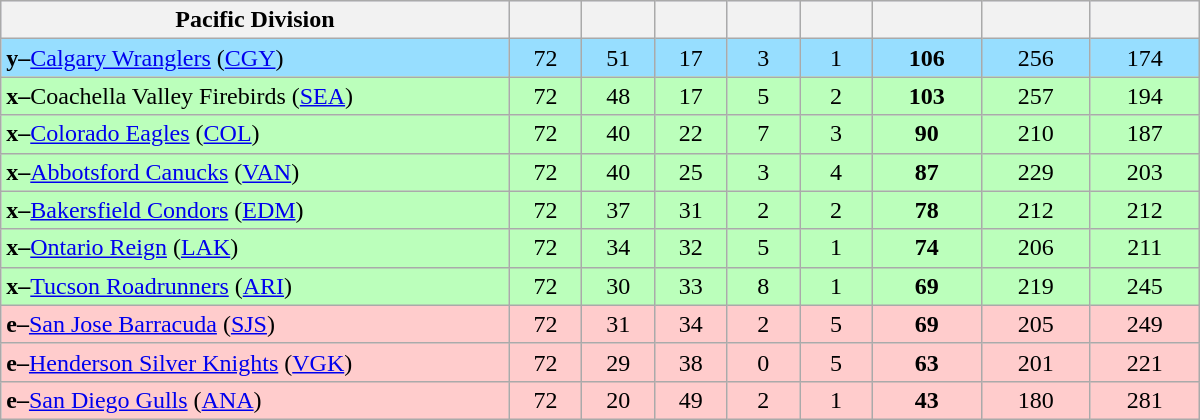<table class="wikitable" style="text-align:center; width:50em">
<tr style="background:#ddf;">
<th style="width:35%;">Pacific Division</th>
<th style="width:5%;"></th>
<th style="width:5%;"></th>
<th style="width:5%;"></th>
<th style="width:5%;"></th>
<th style="width:5%;"></th>
<th style="width:7.5%;"></th>
<th style="width:7.5%;"></th>
<th style="width:7.5%;"></th>
</tr>
<tr style="background:#97deff;">
<td align=left><strong>y–</strong><a href='#'>Calgary Wranglers</a> (<a href='#'>CGY</a>)</td>
<td>72</td>
<td>51</td>
<td>17</td>
<td>3</td>
<td>1</td>
<td><strong>106</strong></td>
<td>256</td>
<td>174</td>
</tr>
<tr style="background:#bfb;">
<td align=left><strong>x–</strong>Coachella Valley Firebirds (<a href='#'>SEA</a>)</td>
<td>72</td>
<td>48</td>
<td>17</td>
<td>5</td>
<td>2</td>
<td><strong>103</strong></td>
<td>257</td>
<td>194</td>
</tr>
<tr style="background:#bfb;">
<td align=left><strong>x–</strong><a href='#'>Colorado Eagles</a> (<a href='#'>COL</a>)</td>
<td>72</td>
<td>40</td>
<td>22</td>
<td>7</td>
<td>3</td>
<td><strong>90</strong></td>
<td>210</td>
<td>187</td>
</tr>
<tr style="background:#bfb;">
<td align=left><strong>x–</strong><a href='#'>Abbotsford Canucks</a> (<a href='#'>VAN</a>)</td>
<td>72</td>
<td>40</td>
<td>25</td>
<td>3</td>
<td>4</td>
<td><strong>87</strong></td>
<td>229</td>
<td>203</td>
</tr>
<tr style="background:#bfb;">
<td align=left><strong>x–</strong><a href='#'>Bakersfield Condors</a> (<a href='#'>EDM</a>)</td>
<td>72</td>
<td>37</td>
<td>31</td>
<td>2</td>
<td>2</td>
<td><strong>78</strong></td>
<td>212</td>
<td>212</td>
</tr>
<tr style="background:#bfb;">
<td align=left><strong>x–</strong><a href='#'>Ontario Reign</a> (<a href='#'>LAK</a>)</td>
<td>72</td>
<td>34</td>
<td>32</td>
<td>5</td>
<td>1</td>
<td><strong>74</strong></td>
<td>206</td>
<td>211</td>
</tr>
<tr style="background:#bfb;">
<td align=left><strong>x–</strong><a href='#'>Tucson Roadrunners</a> (<a href='#'>ARI</a>)</td>
<td>72</td>
<td>30</td>
<td>33</td>
<td>8</td>
<td>1</td>
<td><strong>69</strong></td>
<td>219</td>
<td>245</td>
</tr>
<tr style="background:#fcc;">
<td align=left><strong>e–</strong><a href='#'>San Jose Barracuda</a> (<a href='#'>SJS</a>)</td>
<td>72</td>
<td>31</td>
<td>34</td>
<td>2</td>
<td>5</td>
<td><strong>69</strong></td>
<td>205</td>
<td>249</td>
</tr>
<tr style="background:#fcc;">
<td align=left><strong>e–</strong><a href='#'>Henderson Silver Knights</a> (<a href='#'>VGK</a>)</td>
<td>72</td>
<td>29</td>
<td>38</td>
<td>0</td>
<td>5</td>
<td><strong>63</strong></td>
<td>201</td>
<td>221</td>
</tr>
<tr style="background:#fcc;">
<td align=left><strong>e–</strong><a href='#'>San Diego Gulls</a> (<a href='#'>ANA</a>)</td>
<td>72</td>
<td>20</td>
<td>49</td>
<td>2</td>
<td>1</td>
<td><strong>43</strong></td>
<td>180</td>
<td>281</td>
</tr>
</table>
